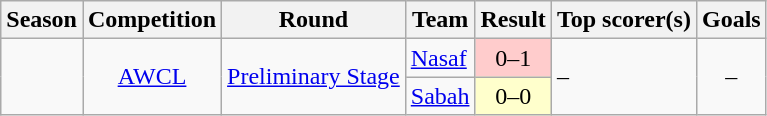<table class="wikitable">
<tr>
<th>Season</th>
<th>Competition</th>
<th>Round</th>
<th>Team</th>
<th>Result</th>
<th>Top scorer(s)</th>
<th>Goals</th>
</tr>
<tr>
<td style="text-align:center;" rowspan="2"></td>
<td style="text-align:center;" rowspan="2"><a href='#'>AWCL</a></td>
<td style="text-align:center;" rowspan="2"><a href='#'>Preliminary Stage</a></td>
<td> <a href='#'>Nasaf</a></td>
<td style="text-align:center;" bgcolor=#FCC>0–1</td>
<td rowspan="2">–</td>
<td style="text-align:center;" rowspan="2">–</td>
</tr>
<tr>
<td> <a href='#'>Sabah</a></td>
<td style="text-align:center;" bgcolor=#FFFFCC>0–0</td>
</tr>
</table>
